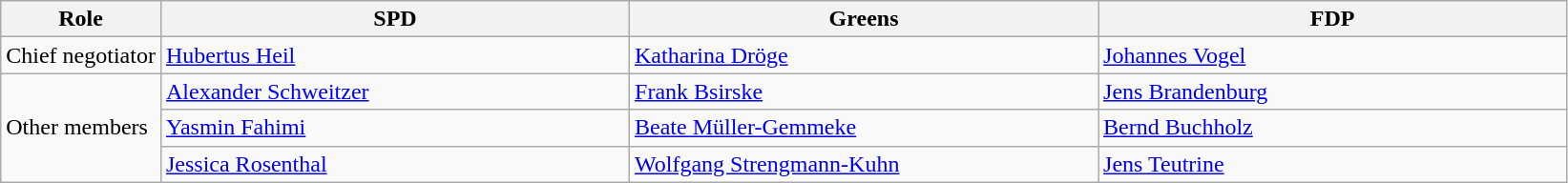<table class="wikitable">
<tr>
<th>Role</th>
<th style="width:20em">SPD</th>
<th style="width:20em">Greens</th>
<th style="width:20em">FDP</th>
</tr>
<tr>
<td>Chief negotiator</td>
<td><a href='#'>Hubertus Heil</a></td>
<td><a href='#'>Katharina Dröge</a></td>
<td><a href='#'>Johannes Vogel</a></td>
</tr>
<tr>
<td rowspan="3">Other members</td>
<td><a href='#'>Alexander Schweitzer</a></td>
<td><a href='#'>Frank Bsirske</a></td>
<td><a href='#'>Jens Brandenburg</a></td>
</tr>
<tr>
<td><a href='#'>Yasmin Fahimi</a></td>
<td><a href='#'>Beate Müller-Gemmeke</a></td>
<td><a href='#'>Bernd Buchholz</a></td>
</tr>
<tr>
<td><a href='#'>Jessica Rosenthal</a></td>
<td><a href='#'>Wolfgang Strengmann-Kuhn</a></td>
<td><a href='#'>Jens Teutrine</a></td>
</tr>
</table>
